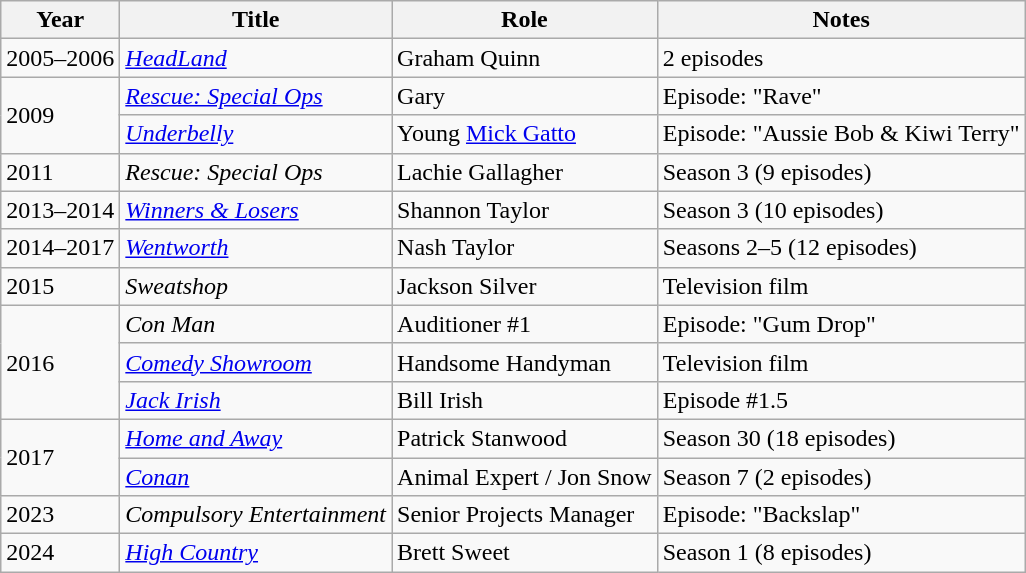<table class="wikitable sortable">
<tr>
<th>Year</th>
<th>Title</th>
<th>Role</th>
<th class="unsortable">Notes</th>
</tr>
<tr>
<td>2005–2006</td>
<td><em><a href='#'>HeadLand</a></em></td>
<td>Graham Quinn</td>
<td>2 episodes</td>
</tr>
<tr>
<td rowspan="2">2009</td>
<td><em><a href='#'>Rescue: Special Ops</a></em></td>
<td>Gary</td>
<td>Episode: "Rave"</td>
</tr>
<tr>
<td><em><a href='#'>Underbelly</a></em></td>
<td>Young <a href='#'>Mick Gatto</a></td>
<td>Episode: "Aussie Bob & Kiwi Terry"</td>
</tr>
<tr>
<td>2011</td>
<td><em>Rescue: Special Ops</em></td>
<td>Lachie Gallagher</td>
<td>Season 3 (9 episodes)</td>
</tr>
<tr>
<td>2013–2014</td>
<td><em><a href='#'>Winners & Losers</a></em></td>
<td>Shannon Taylor</td>
<td>Season 3 (10 episodes)</td>
</tr>
<tr>
<td>2014–2017</td>
<td><em><a href='#'>Wentworth</a></em></td>
<td>Nash Taylor</td>
<td>Seasons 2–5 (12 episodes)</td>
</tr>
<tr>
<td>2015</td>
<td><em>Sweatshop</em></td>
<td>Jackson Silver</td>
<td>Television film</td>
</tr>
<tr>
<td rowspan="3">2016</td>
<td><em>Con Man</em></td>
<td>Auditioner #1</td>
<td>Episode: "Gum Drop"</td>
</tr>
<tr>
<td><em><a href='#'>Comedy Showroom</a></em></td>
<td>Handsome Handyman</td>
<td>Television film</td>
</tr>
<tr>
<td><em><a href='#'>Jack Irish</a></em></td>
<td>Bill Irish</td>
<td>Episode #1.5</td>
</tr>
<tr>
<td rowspan="2">2017</td>
<td><em><a href='#'>Home and Away</a></em></td>
<td>Patrick Stanwood</td>
<td>Season 30 (18 episodes)</td>
</tr>
<tr>
<td><em><a href='#'>Conan</a></em></td>
<td>Animal Expert / Jon Snow</td>
<td>Season 7 (2 episodes)</td>
</tr>
<tr>
<td>2023</td>
<td><em>Compulsory Entertainment</em></td>
<td>Senior Projects Manager</td>
<td>Episode: "Backslap"</td>
</tr>
<tr>
<td>2024</td>
<td><em><a href='#'>High Country</a></em></td>
<td>Brett Sweet</td>
<td>Season 1 (8 episodes)</td>
</tr>
</table>
